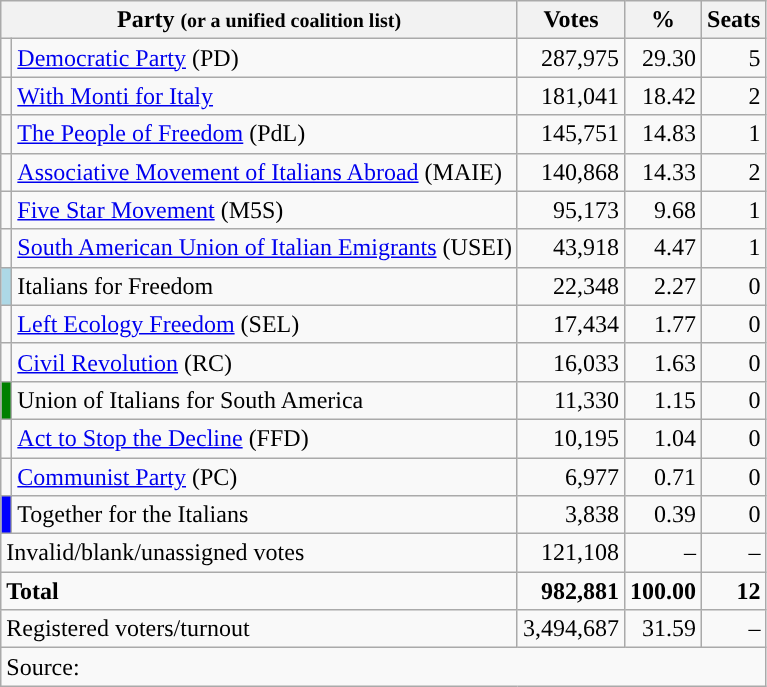<table class=wikitable style="text-align:right">
<tr>
<th colspan=2>Party <small>(or a unified coalition list)</small></th>
<th>Votes</th>
<th>%</th>
<th>Seats</th>
</tr>
<tr>
<td></td>
<td align=left><a href='#'>Democratic Party</a> (PD)</td>
<td>287,975</td>
<td>29.30</td>
<td>5</td>
</tr>
<tr>
<td></td>
<td align=left><a href='#'>With Monti for Italy</a></td>
<td>181,041</td>
<td>18.42</td>
<td>2</td>
</tr>
<tr>
<td></td>
<td align=left><a href='#'>The People of Freedom</a> (PdL)</td>
<td>145,751</td>
<td>14.83</td>
<td>1</td>
</tr>
<tr>
<td></td>
<td align=left><a href='#'>Associative Movement of Italians Abroad</a> (MAIE)</td>
<td>140,868</td>
<td>14.33</td>
<td>2</td>
</tr>
<tr>
<td></td>
<td align=left><a href='#'>Five Star Movement</a> (M5S)</td>
<td>95,173</td>
<td>9.68</td>
<td>1</td>
</tr>
<tr>
<td></td>
<td align=left><a href='#'>South American Union of Italian Emigrants</a> (USEI)</td>
<td>43,918</td>
<td>4.47</td>
<td>1</td>
</tr>
<tr>
<td style="background:lightblue;"></td>
<td align=left>Italians for Freedom</td>
<td>22,348</td>
<td>2.27</td>
<td>0</td>
</tr>
<tr>
<td></td>
<td align=left><a href='#'>Left Ecology Freedom</a> (SEL)</td>
<td>17,434</td>
<td>1.77</td>
<td>0</td>
</tr>
<tr>
<td style="background:"></td>
<td align=left><a href='#'>Civil Revolution</a> (RC)</td>
<td>16,033</td>
<td>1.63</td>
<td>0</td>
</tr>
<tr>
<td style="background:green;"></td>
<td align=left>Union of Italians for South America</td>
<td>11,330</td>
<td>1.15</td>
<td>0</td>
</tr>
<tr>
<td style="background-color:"></td>
<td align=left><a href='#'>Act to Stop the Decline</a> (FFD)</td>
<td>10,195</td>
<td>1.04</td>
<td>0</td>
</tr>
<tr>
<td style="background:"></td>
<td align=left><a href='#'>Communist Party</a> (PC)</td>
<td>6,977</td>
<td>0.71</td>
<td>0</td>
</tr>
<tr>
<td style="background:blue;"></td>
<td align=left>Together for the Italians</td>
<td>3,838</td>
<td>0.39</td>
<td>0</td>
</tr>
<tr>
<td style="text-align:left;" colspan="2">Invalid/blank/unassigned votes</td>
<td>121,108</td>
<td>–</td>
<td>–</td>
</tr>
<tr>
<td style="text-align:left;" colspan="2"><strong>Total</strong></td>
<td><strong>982,881</strong></td>
<td><strong>100.00</strong></td>
<td><strong>12</strong></td>
</tr>
<tr>
<td style="text-align:left;" colspan="2">Registered voters/turnout</td>
<td>3,494,687</td>
<td>31.59</td>
<td>–</td>
</tr>
<tr>
<td style="text-align:left;" colspan="7">Source: </td>
</tr>
</table>
